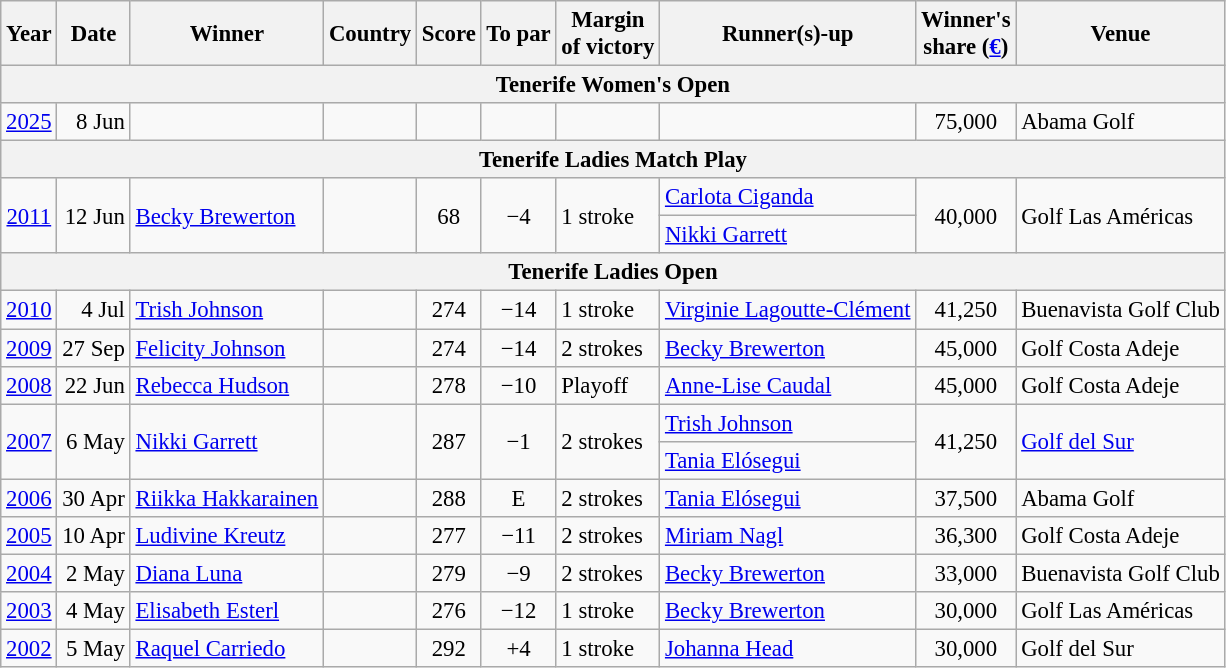<table class=wikitable style="font-size:95%">
<tr>
<th>Year</th>
<th>Date</th>
<th>Winner</th>
<th>Country</th>
<th>Score</th>
<th>To par</th>
<th>Margin<br>of victory</th>
<th>Runner(s)-up</th>
<th>Winner's<br>share (<a href='#'>€</a>)</th>
<th>Venue</th>
</tr>
<tr>
<th colspan=10 align=center>Tenerife Women's Open</th>
</tr>
<tr>
<td align=center><a href='#'>2025</a></td>
<td align=right>8 Jun</td>
<td></td>
<td></td>
<td align=center></td>
<td align=center></td>
<td></td>
<td></td>
<td align=center>75,000</td>
<td>Abama Golf</td>
</tr>
<tr>
<th colspan=10 align=center>Tenerife Ladies Match Play</th>
</tr>
<tr>
<td rowspan=2 align=center><a href='#'>2011</a></td>
<td rowspan=2 align=right>12 Jun</td>
<td rowspan=2><a href='#'>Becky Brewerton</a></td>
<td rowspan=2></td>
<td rowspan=2 align=center>68</td>
<td rowspan=2 align=center>−4</td>
<td rowspan=2>1 stroke</td>
<td> <a href='#'>Carlota Ciganda</a></td>
<td rowspan=2 align=center>40,000</td>
<td rowspan=2>Golf Las Américas</td>
</tr>
<tr>
<td> <a href='#'>Nikki Garrett</a></td>
</tr>
<tr>
<th colspan=10 align=center>Tenerife Ladies Open</th>
</tr>
<tr>
<td align=center><a href='#'>2010</a></td>
<td align=right>4 Jul</td>
<td><a href='#'>Trish Johnson</a></td>
<td></td>
<td align=center>274</td>
<td align=center>−14</td>
<td>1 stroke</td>
<td> <a href='#'>Virginie Lagoutte-Clément</a></td>
<td align=center>41,250</td>
<td>Buenavista Golf Club</td>
</tr>
<tr>
<td align=center><a href='#'>2009</a></td>
<td align=center>27 Sep</td>
<td><a href='#'>Felicity Johnson</a></td>
<td></td>
<td align=center>274</td>
<td align=center>−14</td>
<td>2 strokes</td>
<td> <a href='#'>Becky Brewerton</a></td>
<td align=center>45,000</td>
<td>Golf Costa Adeje</td>
</tr>
<tr>
<td align=center><a href='#'>2008</a></td>
<td align=right>22 Jun</td>
<td><a href='#'>Rebecca Hudson</a></td>
<td></td>
<td align=center>278</td>
<td align=center>−10</td>
<td>Playoff</td>
<td> <a href='#'>Anne-Lise Caudal</a></td>
<td align=center>45,000</td>
<td>Golf Costa Adeje</td>
</tr>
<tr>
<td rowspan=2 align=center><a href='#'>2007</a></td>
<td rowspan=2 align=right>6 May</td>
<td rowspan=2><a href='#'>Nikki Garrett</a></td>
<td rowspan=2></td>
<td rowspan=2 align=center>287</td>
<td rowspan=2 align=center>−1</td>
<td rowspan=2>2 strokes</td>
<td> <a href='#'>Trish Johnson</a></td>
<td rowspan=2 align=center>41,250</td>
<td rowspan=2><a href='#'>Golf del Sur</a></td>
</tr>
<tr>
<td> <a href='#'>Tania Elósegui</a></td>
</tr>
<tr>
<td align=center><a href='#'>2006</a></td>
<td align=right>30 Apr</td>
<td><a href='#'>Riikka Hakkarainen</a></td>
<td></td>
<td align=center>288</td>
<td align=center>E</td>
<td>2 strokes</td>
<td> <a href='#'>Tania Elósegui</a></td>
<td align=center>37,500</td>
<td>Abama Golf</td>
</tr>
<tr>
<td align=center><a href='#'>2005</a></td>
<td align=right>10 Apr</td>
<td><a href='#'>Ludivine Kreutz</a></td>
<td></td>
<td align=center>277</td>
<td align=center>−11</td>
<td>2 strokes</td>
<td> <a href='#'>Miriam Nagl</a></td>
<td align=center>36,300</td>
<td>Golf Costa Adeje</td>
</tr>
<tr>
<td align=center><a href='#'>2004</a></td>
<td align=right>2 May</td>
<td><a href='#'>Diana Luna</a></td>
<td></td>
<td align=center>279</td>
<td align=center>−9</td>
<td>2 strokes</td>
<td> <a href='#'>Becky Brewerton</a></td>
<td align=center>33,000</td>
<td>Buenavista Golf Club</td>
</tr>
<tr>
<td align=center><a href='#'>2003</a></td>
<td align=right>4 May</td>
<td><a href='#'>Elisabeth Esterl</a></td>
<td></td>
<td align=center>276</td>
<td align=center>−12</td>
<td>1 stroke</td>
<td> <a href='#'>Becky Brewerton</a></td>
<td align=center>30,000</td>
<td>Golf Las Américas</td>
</tr>
<tr>
<td align=center><a href='#'>2002</a></td>
<td align=right>5 May</td>
<td><a href='#'>Raquel Carriedo</a></td>
<td></td>
<td align=center>292</td>
<td align=center>+4</td>
<td>1 stroke</td>
<td> <a href='#'>Johanna Head</a></td>
<td align=center>30,000</td>
<td>Golf del Sur</td>
</tr>
</table>
